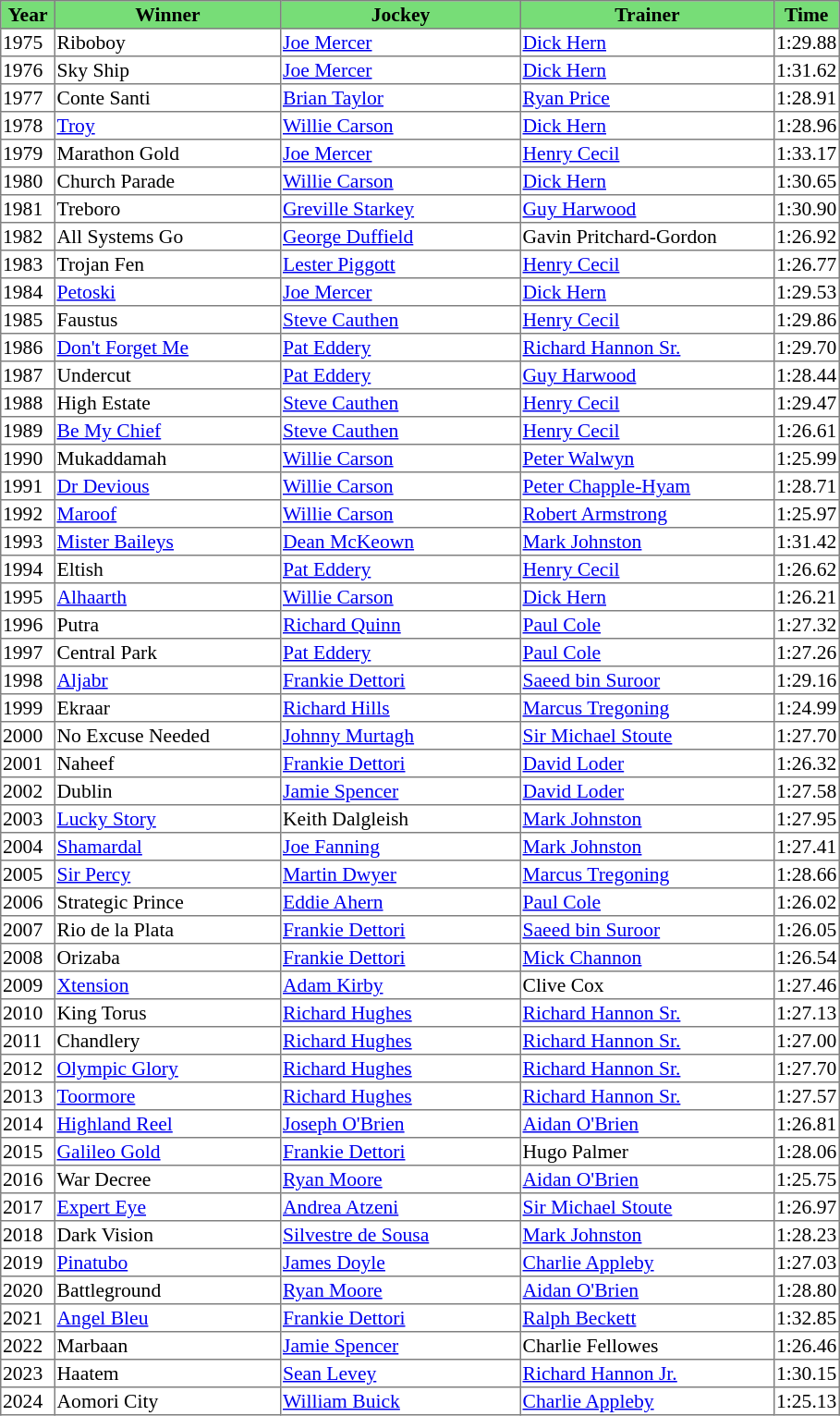<table class = "sortable" | border="1" style="border-collapse: collapse; font-size:90%">
<tr bgcolor="#77dd77" align="center">
<th width="36px"><strong>Year</strong><br></th>
<th width="160px"><strong>Winner</strong><br></th>
<th width="170px"><strong>Jockey</strong><br></th>
<th width="180px"><strong>Trainer</strong><br></th>
<th><strong>Time</strong><br></th>
</tr>
<tr>
<td>1975</td>
<td>Riboboy</td>
<td><a href='#'>Joe Mercer</a></td>
<td><a href='#'>Dick Hern</a></td>
<td>1:29.88</td>
</tr>
<tr>
<td>1976</td>
<td>Sky Ship</td>
<td><a href='#'>Joe Mercer</a></td>
<td><a href='#'>Dick Hern</a></td>
<td>1:31.62</td>
</tr>
<tr>
<td>1977</td>
<td>Conte Santi</td>
<td><a href='#'>Brian Taylor</a></td>
<td><a href='#'>Ryan Price</a></td>
<td>1:28.91</td>
</tr>
<tr>
<td>1978</td>
<td><a href='#'>Troy</a></td>
<td><a href='#'>Willie Carson</a></td>
<td><a href='#'>Dick Hern</a></td>
<td>1:28.96</td>
</tr>
<tr>
<td>1979</td>
<td>Marathon Gold</td>
<td><a href='#'>Joe Mercer</a></td>
<td><a href='#'>Henry Cecil</a></td>
<td>1:33.17</td>
</tr>
<tr>
<td>1980</td>
<td>Church Parade</td>
<td><a href='#'>Willie Carson</a></td>
<td><a href='#'>Dick Hern</a></td>
<td>1:30.65</td>
</tr>
<tr>
<td>1981</td>
<td>Treboro</td>
<td><a href='#'>Greville Starkey</a></td>
<td><a href='#'>Guy Harwood</a></td>
<td>1:30.90</td>
</tr>
<tr>
<td>1982</td>
<td>All Systems Go</td>
<td><a href='#'>George Duffield</a></td>
<td>Gavin Pritchard-Gordon</td>
<td>1:26.92</td>
</tr>
<tr>
<td>1983</td>
<td>Trojan Fen</td>
<td><a href='#'>Lester Piggott</a></td>
<td><a href='#'>Henry Cecil</a></td>
<td>1:26.77</td>
</tr>
<tr>
<td>1984</td>
<td><a href='#'>Petoski</a></td>
<td><a href='#'>Joe Mercer</a></td>
<td><a href='#'>Dick Hern</a></td>
<td>1:29.53</td>
</tr>
<tr>
<td>1985</td>
<td>Faustus</td>
<td><a href='#'>Steve Cauthen</a></td>
<td><a href='#'>Henry Cecil</a></td>
<td>1:29.86</td>
</tr>
<tr>
<td>1986</td>
<td><a href='#'>Don't Forget Me</a></td>
<td><a href='#'>Pat Eddery</a></td>
<td><a href='#'>Richard Hannon Sr.</a></td>
<td>1:29.70</td>
</tr>
<tr>
<td>1987</td>
<td>Undercut</td>
<td><a href='#'>Pat Eddery</a></td>
<td><a href='#'>Guy Harwood</a></td>
<td>1:28.44</td>
</tr>
<tr>
<td>1988</td>
<td>High Estate</td>
<td><a href='#'>Steve Cauthen</a></td>
<td><a href='#'>Henry Cecil</a></td>
<td>1:29.47</td>
</tr>
<tr>
<td>1989</td>
<td><a href='#'>Be My Chief</a></td>
<td><a href='#'>Steve Cauthen</a></td>
<td><a href='#'>Henry Cecil</a></td>
<td>1:26.61</td>
</tr>
<tr>
<td>1990</td>
<td>Mukaddamah</td>
<td><a href='#'>Willie Carson</a></td>
<td><a href='#'>Peter Walwyn</a></td>
<td>1:25.99</td>
</tr>
<tr>
<td>1991</td>
<td><a href='#'>Dr Devious</a></td>
<td><a href='#'>Willie Carson</a></td>
<td><a href='#'>Peter Chapple-Hyam</a></td>
<td>1:28.71</td>
</tr>
<tr>
<td>1992</td>
<td><a href='#'>Maroof</a></td>
<td><a href='#'>Willie Carson</a></td>
<td><a href='#'>Robert Armstrong</a></td>
<td>1:25.97</td>
</tr>
<tr>
<td>1993</td>
<td><a href='#'>Mister Baileys</a></td>
<td><a href='#'>Dean McKeown</a></td>
<td><a href='#'>Mark Johnston</a></td>
<td>1:31.42</td>
</tr>
<tr>
<td>1994</td>
<td>Eltish</td>
<td><a href='#'>Pat Eddery</a></td>
<td><a href='#'>Henry Cecil</a></td>
<td>1:26.62</td>
</tr>
<tr>
<td>1995</td>
<td><a href='#'>Alhaarth</a></td>
<td><a href='#'>Willie Carson</a></td>
<td><a href='#'>Dick Hern</a></td>
<td>1:26.21</td>
</tr>
<tr>
<td>1996</td>
<td>Putra</td>
<td><a href='#'>Richard Quinn</a></td>
<td><a href='#'>Paul Cole</a></td>
<td>1:27.32</td>
</tr>
<tr>
<td>1997</td>
<td>Central Park</td>
<td><a href='#'>Pat Eddery</a></td>
<td><a href='#'>Paul Cole</a></td>
<td>1:27.26</td>
</tr>
<tr>
<td>1998</td>
<td><a href='#'>Aljabr</a></td>
<td><a href='#'>Frankie Dettori</a></td>
<td><a href='#'>Saeed bin Suroor</a></td>
<td>1:29.16</td>
</tr>
<tr>
<td>1999</td>
<td>Ekraar</td>
<td><a href='#'>Richard Hills</a></td>
<td><a href='#'>Marcus Tregoning</a></td>
<td>1:24.99</td>
</tr>
<tr>
<td>2000</td>
<td>No Excuse Needed</td>
<td><a href='#'>Johnny Murtagh</a></td>
<td><a href='#'>Sir Michael Stoute</a></td>
<td>1:27.70</td>
</tr>
<tr>
<td>2001</td>
<td>Naheef</td>
<td><a href='#'>Frankie Dettori</a></td>
<td><a href='#'>David Loder</a></td>
<td>1:26.32</td>
</tr>
<tr>
<td>2002</td>
<td>Dublin</td>
<td><a href='#'>Jamie Spencer</a></td>
<td><a href='#'>David Loder</a></td>
<td>1:27.58</td>
</tr>
<tr>
<td>2003</td>
<td><a href='#'>Lucky Story</a></td>
<td>Keith Dalgleish</td>
<td><a href='#'>Mark Johnston</a></td>
<td>1:27.95</td>
</tr>
<tr>
<td>2004</td>
<td><a href='#'>Shamardal</a></td>
<td><a href='#'>Joe Fanning</a></td>
<td><a href='#'>Mark Johnston</a></td>
<td>1:27.41</td>
</tr>
<tr>
<td>2005</td>
<td><a href='#'>Sir Percy</a></td>
<td><a href='#'>Martin Dwyer</a></td>
<td><a href='#'>Marcus Tregoning</a></td>
<td>1:28.66</td>
</tr>
<tr>
<td>2006</td>
<td>Strategic Prince</td>
<td><a href='#'>Eddie Ahern</a></td>
<td><a href='#'>Paul Cole</a></td>
<td>1:26.02</td>
</tr>
<tr>
<td>2007</td>
<td>Rio de la Plata</td>
<td><a href='#'>Frankie Dettori</a></td>
<td><a href='#'>Saeed bin Suroor</a></td>
<td>1:26.05</td>
</tr>
<tr>
<td>2008</td>
<td>Orizaba</td>
<td><a href='#'>Frankie Dettori</a></td>
<td><a href='#'>Mick Channon</a></td>
<td>1:26.54</td>
</tr>
<tr>
<td>2009</td>
<td><a href='#'>Xtension</a></td>
<td><a href='#'>Adam Kirby</a></td>
<td>Clive Cox</td>
<td>1:27.46</td>
</tr>
<tr>
<td>2010</td>
<td>King Torus</td>
<td><a href='#'>Richard Hughes</a></td>
<td><a href='#'>Richard Hannon Sr.</a></td>
<td>1:27.13</td>
</tr>
<tr>
<td>2011</td>
<td>Chandlery</td>
<td><a href='#'>Richard Hughes</a></td>
<td><a href='#'>Richard Hannon Sr.</a></td>
<td>1:27.00</td>
</tr>
<tr>
<td>2012</td>
<td><a href='#'>Olympic Glory</a></td>
<td><a href='#'>Richard Hughes</a></td>
<td><a href='#'>Richard Hannon Sr.</a></td>
<td>1:27.70</td>
</tr>
<tr>
<td>2013</td>
<td><a href='#'>Toormore</a></td>
<td><a href='#'>Richard Hughes</a></td>
<td><a href='#'>Richard Hannon Sr.</a></td>
<td>1:27.57</td>
</tr>
<tr>
<td>2014</td>
<td><a href='#'>Highland Reel</a></td>
<td><a href='#'>Joseph O'Brien</a></td>
<td><a href='#'>Aidan O'Brien</a></td>
<td>1:26.81</td>
</tr>
<tr>
<td>2015</td>
<td><a href='#'>Galileo Gold</a></td>
<td><a href='#'>Frankie Dettori</a></td>
<td>Hugo Palmer</td>
<td>1:28.06</td>
</tr>
<tr>
<td>2016</td>
<td>War Decree</td>
<td><a href='#'>Ryan Moore</a></td>
<td><a href='#'>Aidan O'Brien</a></td>
<td>1:25.75</td>
</tr>
<tr>
<td>2017</td>
<td><a href='#'>Expert Eye</a></td>
<td><a href='#'>Andrea Atzeni</a></td>
<td><a href='#'>Sir Michael Stoute</a></td>
<td>1:26.97</td>
</tr>
<tr>
<td>2018</td>
<td>Dark Vision</td>
<td><a href='#'>Silvestre de Sousa</a></td>
<td><a href='#'>Mark Johnston</a></td>
<td>1:28.23</td>
</tr>
<tr>
<td>2019</td>
<td><a href='#'>Pinatubo</a></td>
<td><a href='#'>James Doyle</a></td>
<td><a href='#'>Charlie Appleby</a></td>
<td>1:27.03</td>
</tr>
<tr>
<td>2020</td>
<td>Battleground</td>
<td><a href='#'>Ryan Moore</a></td>
<td><a href='#'>Aidan O'Brien</a></td>
<td>1:28.80</td>
</tr>
<tr>
<td>2021</td>
<td><a href='#'>Angel Bleu</a></td>
<td><a href='#'>Frankie Dettori</a></td>
<td><a href='#'>Ralph Beckett</a></td>
<td>1:32.85</td>
</tr>
<tr>
<td>2022</td>
<td>Marbaan</td>
<td><a href='#'>Jamie Spencer</a></td>
<td>Charlie Fellowes</td>
<td>1:26.46</td>
</tr>
<tr>
<td>2023</td>
<td>Haatem</td>
<td><a href='#'>Sean Levey</a></td>
<td><a href='#'>Richard Hannon Jr.</a></td>
<td>1:30.15</td>
</tr>
<tr>
<td>2024</td>
<td>Aomori City</td>
<td><a href='#'>William Buick</a></td>
<td><a href='#'>Charlie Appleby</a></td>
<td>1:25.13</td>
</tr>
</table>
